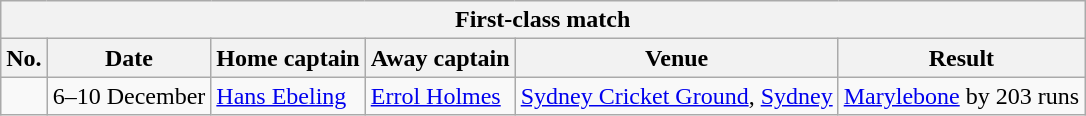<table class="wikitable">
<tr>
<th colspan="9">First-class match</th>
</tr>
<tr>
<th>No.</th>
<th>Date</th>
<th>Home captain</th>
<th>Away captain</th>
<th>Venue</th>
<th>Result</th>
</tr>
<tr>
<td></td>
<td>6–10 December</td>
<td><a href='#'>Hans Ebeling</a></td>
<td><a href='#'>Errol Holmes</a></td>
<td><a href='#'>Sydney Cricket Ground</a>, <a href='#'>Sydney</a></td>
<td><a href='#'>Marylebone</a> by 203 runs</td>
</tr>
</table>
